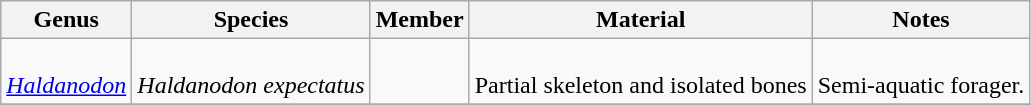<table class="wikitable" align="center">
<tr>
<th>Genus</th>
<th>Species</th>
<th>Member</th>
<th>Material</th>
<th>Notes</th>
</tr>
<tr>
<td rowspan =1><br><em><a href='#'>Haldanodon</a></em></td>
<td><br><em>Haldanodon expectatus</em></td>
<td></td>
<td><br>Partial skeleton and isolated bones</td>
<td><br>Semi-aquatic forager.</td>
</tr>
<tr>
</tr>
</table>
